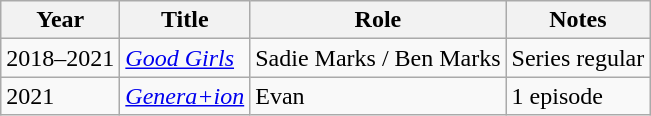<table class="wikitable">
<tr>
<th>Year</th>
<th>Title</th>
<th>Role</th>
<th>Notes</th>
</tr>
<tr>
<td>2018–2021</td>
<td><em><a href='#'>Good Girls</a></em></td>
<td>Sadie Marks / Ben Marks</td>
<td>Series regular</td>
</tr>
<tr>
<td>2021</td>
<td><em><a href='#'>Genera+ion</a></em></td>
<td>Evan</td>
<td>1 episode</td>
</tr>
</table>
